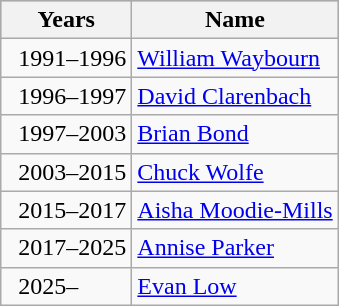<table class="wikitable">
<tr style="background:#b0c4de;">
<th>Years</th>
<th>Name</th>
</tr>
<tr>
<td>  1991–1996</td>
<td><a href='#'>William Waybourn</a></td>
</tr>
<tr>
<td>  1996–1997</td>
<td><a href='#'>David Clarenbach</a></td>
</tr>
<tr>
<td>  1997–2003</td>
<td><a href='#'>Brian Bond</a></td>
</tr>
<tr>
<td>  2003–2015</td>
<td><a href='#'>Chuck Wolfe</a></td>
</tr>
<tr>
<td>  2015–2017</td>
<td><a href='#'>Aisha Moodie-Mills</a></td>
</tr>
<tr>
<td>  2017–2025</td>
<td><a href='#'>Annise Parker</a></td>
</tr>
<tr>
<td>  2025– </td>
<td><a href='#'>Evan Low</a></td>
</tr>
</table>
